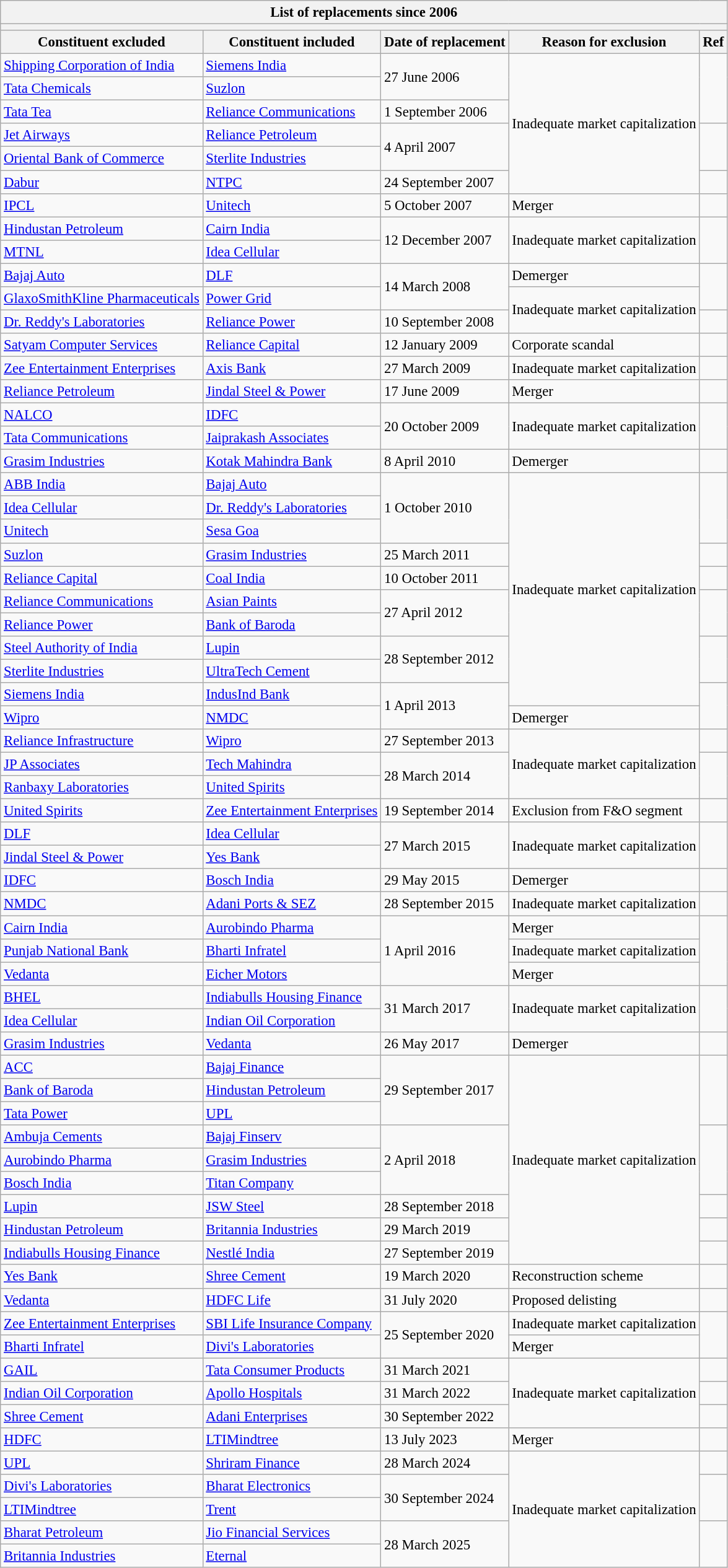<table class="wikitable mw-collapsible mw-collapsed" id="constituents" style="font-size:95%">
<tr>
<th colspan="5">List of replacements since 2006</th>
</tr>
<tr>
<th colspan="5"></th>
</tr>
<tr>
<th>Constituent excluded</th>
<th>Constituent included</th>
<th>Date of replacement</th>
<th>Reason for exclusion</th>
<th>Ref</th>
</tr>
<tr>
<td><a href='#'>Shipping Corporation of India</a></td>
<td><a href='#'>Siemens India</a></td>
<td rowspan="2">27 June 2006</td>
<td rowspan="6">Inadequate market capitalization</td>
<td rowspan="3"></td>
</tr>
<tr>
<td><a href='#'>Tata Chemicals</a></td>
<td><a href='#'>Suzlon</a></td>
</tr>
<tr>
<td><a href='#'>Tata Tea</a></td>
<td><a href='#'>Reliance Communications</a></td>
<td>1 September 2006</td>
</tr>
<tr>
<td><a href='#'>Jet Airways</a></td>
<td><a href='#'>Reliance Petroleum</a></td>
<td rowspan="2">4 April 2007</td>
<td rowspan="2"></td>
</tr>
<tr>
<td><a href='#'>Oriental Bank of Commerce</a></td>
<td><a href='#'>Sterlite Industries</a></td>
</tr>
<tr>
<td><a href='#'>Dabur</a></td>
<td><a href='#'>NTPC</a></td>
<td>24 September 2007</td>
<td></td>
</tr>
<tr>
<td><a href='#'>IPCL</a></td>
<td><a href='#'>Unitech</a></td>
<td>5 October 2007</td>
<td>Merger</td>
<td></td>
</tr>
<tr>
<td><a href='#'>Hindustan Petroleum</a></td>
<td><a href='#'>Cairn India</a></td>
<td rowspan="2">12 December 2007</td>
<td rowspan="2">Inadequate market capitalization</td>
<td rowspan="2"></td>
</tr>
<tr>
<td><a href='#'>MTNL</a></td>
<td><a href='#'>Idea Cellular</a></td>
</tr>
<tr>
<td><a href='#'>Bajaj Auto</a></td>
<td><a href='#'>DLF</a></td>
<td rowspan="2">14 March 2008</td>
<td>Demerger</td>
<td rowspan="2"></td>
</tr>
<tr>
<td><a href='#'>GlaxoSmithKline Pharmaceuticals</a></td>
<td><a href='#'>Power Grid</a></td>
<td rowspan="2">Inadequate market capitalization</td>
</tr>
<tr>
<td><a href='#'>Dr. Reddy's Laboratories</a></td>
<td><a href='#'>Reliance Power</a></td>
<td>10 September 2008</td>
<td></td>
</tr>
<tr>
<td><a href='#'>Satyam Computer Services</a></td>
<td><a href='#'>Reliance Capital</a></td>
<td>12 January 2009</td>
<td>Corporate scandal</td>
<td></td>
</tr>
<tr>
<td><a href='#'>Zee Entertainment Enterprises</a></td>
<td><a href='#'>Axis Bank</a></td>
<td>27 March 2009</td>
<td>Inadequate market capitalization</td>
<td></td>
</tr>
<tr>
<td><a href='#'>Reliance Petroleum</a></td>
<td><a href='#'>Jindal Steel & Power</a></td>
<td>17 June 2009</td>
<td>Merger</td>
<td></td>
</tr>
<tr>
<td><a href='#'>NALCO</a></td>
<td><a href='#'>IDFC</a></td>
<td rowspan="2">20 October 2009</td>
<td rowspan="2">Inadequate market capitalization</td>
<td rowspan="2"></td>
</tr>
<tr>
<td><a href='#'>Tata Communications</a></td>
<td><a href='#'>Jaiprakash Associates</a></td>
</tr>
<tr>
<td><a href='#'>Grasim Industries</a></td>
<td><a href='#'>Kotak Mahindra Bank</a></td>
<td>8 April 2010</td>
<td>Demerger</td>
<td></td>
</tr>
<tr>
<td><a href='#'>ABB India</a></td>
<td><a href='#'>Bajaj Auto</a></td>
<td rowspan="3">1 October 2010</td>
<td rowspan="10">Inadequate market capitalization</td>
<td rowspan="3"></td>
</tr>
<tr>
<td><a href='#'>Idea Cellular</a></td>
<td><a href='#'>Dr. Reddy's Laboratories</a></td>
</tr>
<tr>
<td><a href='#'>Unitech</a></td>
<td><a href='#'>Sesa Goa</a></td>
</tr>
<tr>
<td><a href='#'>Suzlon</a></td>
<td><a href='#'>Grasim Industries</a></td>
<td>25 March 2011</td>
<td></td>
</tr>
<tr>
<td><a href='#'>Reliance Capital</a></td>
<td><a href='#'>Coal India</a></td>
<td>10 October 2011</td>
<td></td>
</tr>
<tr>
<td><a href='#'>Reliance Communications</a></td>
<td><a href='#'>Asian Paints</a></td>
<td rowspan="2">27 April 2012</td>
<td rowspan="2"></td>
</tr>
<tr>
<td><a href='#'>Reliance Power</a></td>
<td><a href='#'>Bank of Baroda</a></td>
</tr>
<tr>
<td><a href='#'>Steel Authority of India</a></td>
<td><a href='#'>Lupin</a></td>
<td rowspan="2">28 September 2012</td>
<td rowspan="2"></td>
</tr>
<tr>
<td><a href='#'>Sterlite Industries</a></td>
<td><a href='#'>UltraTech Cement</a></td>
</tr>
<tr>
<td><a href='#'>Siemens India</a></td>
<td><a href='#'>IndusInd Bank</a></td>
<td rowspan="2">1 April 2013</td>
<td rowspan="2"></td>
</tr>
<tr>
<td><a href='#'>Wipro</a></td>
<td><a href='#'>NMDC</a></td>
<td>Demerger</td>
</tr>
<tr>
<td><a href='#'>Reliance Infrastructure</a></td>
<td><a href='#'>Wipro</a></td>
<td>27 September 2013</td>
<td rowspan="3">Inadequate market capitalization</td>
<td></td>
</tr>
<tr>
<td><a href='#'>JP Associates</a></td>
<td><a href='#'>Tech Mahindra</a></td>
<td rowspan="2">28 March 2014</td>
<td rowspan="2"></td>
</tr>
<tr>
<td><a href='#'>Ranbaxy Laboratories</a></td>
<td><a href='#'>United Spirits</a></td>
</tr>
<tr>
<td><a href='#'>United Spirits</a></td>
<td><a href='#'>Zee Entertainment Enterprises</a></td>
<td>19 September 2014</td>
<td>Exclusion from F&O segment</td>
<td></td>
</tr>
<tr>
<td><a href='#'>DLF</a></td>
<td><a href='#'>Idea Cellular</a></td>
<td rowspan="2">27 March 2015</td>
<td rowspan="2">Inadequate market capitalization</td>
<td rowspan="2"></td>
</tr>
<tr>
<td><a href='#'>Jindal Steel & Power</a></td>
<td><a href='#'>Yes Bank</a></td>
</tr>
<tr>
<td><a href='#'>IDFC</a></td>
<td><a href='#'>Bosch India</a></td>
<td>29 May 2015</td>
<td>Demerger</td>
<td></td>
</tr>
<tr>
<td><a href='#'>NMDC</a></td>
<td><a href='#'>Adani Ports & SEZ</a></td>
<td>28 September 2015</td>
<td>Inadequate market capitalization</td>
<td></td>
</tr>
<tr>
<td><a href='#'>Cairn India</a></td>
<td><a href='#'>Aurobindo Pharma</a></td>
<td rowspan="3">1 April 2016</td>
<td>Merger</td>
<td rowspan="3"></td>
</tr>
<tr>
<td><a href='#'>Punjab National Bank</a></td>
<td><a href='#'>Bharti Infratel</a></td>
<td>Inadequate market capitalization</td>
</tr>
<tr>
<td><a href='#'>Vedanta</a></td>
<td><a href='#'>Eicher Motors</a></td>
<td>Merger</td>
</tr>
<tr>
<td><a href='#'>BHEL</a></td>
<td><a href='#'>Indiabulls Housing Finance</a></td>
<td rowspan="2">31 March 2017</td>
<td rowspan="2">Inadequate market capitalization</td>
<td rowspan="2"></td>
</tr>
<tr>
<td><a href='#'>Idea Cellular</a></td>
<td><a href='#'>Indian Oil Corporation</a></td>
</tr>
<tr>
<td><a href='#'>Grasim Industries</a></td>
<td><a href='#'>Vedanta</a></td>
<td>26 May 2017</td>
<td>Demerger</td>
<td></td>
</tr>
<tr>
<td><a href='#'>ACC</a></td>
<td><a href='#'>Bajaj Finance</a></td>
<td rowspan="3">29 September 2017</td>
<td rowspan="9">Inadequate market capitalization</td>
<td rowspan="3"></td>
</tr>
<tr>
<td><a href='#'>Bank of Baroda</a></td>
<td><a href='#'>Hindustan Petroleum</a></td>
</tr>
<tr>
<td><a href='#'>Tata Power</a></td>
<td><a href='#'>UPL</a></td>
</tr>
<tr>
<td><a href='#'>Ambuja Cements</a></td>
<td><a href='#'>Bajaj Finserv</a></td>
<td rowspan="3">2 April 2018</td>
<td rowspan="3"></td>
</tr>
<tr>
<td><a href='#'>Aurobindo Pharma</a></td>
<td><a href='#'>Grasim Industries</a></td>
</tr>
<tr>
<td><a href='#'>Bosch India</a></td>
<td><a href='#'>Titan Company</a></td>
</tr>
<tr>
<td><a href='#'>Lupin</a></td>
<td><a href='#'>JSW Steel</a></td>
<td>28 September 2018</td>
<td></td>
</tr>
<tr>
<td><a href='#'>Hindustan Petroleum</a></td>
<td><a href='#'>Britannia Industries</a></td>
<td>29 March 2019</td>
<td></td>
</tr>
<tr>
<td><a href='#'>Indiabulls Housing Finance</a></td>
<td><a href='#'>Nestlé India</a></td>
<td>27 September 2019</td>
<td></td>
</tr>
<tr>
<td><a href='#'>Yes Bank</a></td>
<td><a href='#'>Shree Cement</a></td>
<td>19 March 2020</td>
<td>Reconstruction scheme</td>
<td></td>
</tr>
<tr>
<td><a href='#'>Vedanta</a></td>
<td><a href='#'>HDFC Life</a></td>
<td>31 July 2020</td>
<td>Proposed delisting</td>
<td></td>
</tr>
<tr>
<td><a href='#'>Zee Entertainment Enterprises</a></td>
<td><a href='#'>SBI Life Insurance Company</a></td>
<td rowspan="2">25 September 2020</td>
<td>Inadequate market capitalization</td>
<td rowspan="2"></td>
</tr>
<tr>
<td><a href='#'>Bharti Infratel</a></td>
<td><a href='#'>Divi's Laboratories</a></td>
<td>Merger</td>
</tr>
<tr>
<td><a href='#'>GAIL</a></td>
<td><a href='#'>Tata Consumer Products</a></td>
<td>31 March 2021</td>
<td rowspan="3">Inadequate market capitalization</td>
<td></td>
</tr>
<tr>
<td><a href='#'>Indian Oil Corporation</a></td>
<td><a href='#'>Apollo Hospitals</a></td>
<td>31 March 2022</td>
<td></td>
</tr>
<tr>
<td><a href='#'>Shree Cement</a></td>
<td><a href='#'>Adani Enterprises</a></td>
<td>30 September 2022</td>
<td></td>
</tr>
<tr>
<td><a href='#'>HDFC</a></td>
<td><a href='#'>LTIMindtree</a></td>
<td>13 July 2023</td>
<td>Merger</td>
<td></td>
</tr>
<tr>
<td><a href='#'>UPL</a></td>
<td><a href='#'>Shriram Finance</a></td>
<td>28 March 2024</td>
<td rowspan="5">Inadequate market capitalization</td>
<td></td>
</tr>
<tr>
<td><a href='#'>Divi's Laboratories</a></td>
<td><a href='#'>Bharat Electronics</a></td>
<td rowspan="2">30 September 2024</td>
<td rowspan="2"></td>
</tr>
<tr>
<td><a href='#'>LTIMindtree</a></td>
<td><a href='#'>Trent</a></td>
</tr>
<tr>
<td><a href='#'>Bharat Petroleum</a></td>
<td><a href='#'>Jio Financial Services</a></td>
<td rowspan="2">28 March 2025</td>
<td rowspan="2"></td>
</tr>
<tr>
<td><a href='#'>Britannia Industries</a></td>
<td><a href='#'>Eternal</a></td>
</tr>
</table>
